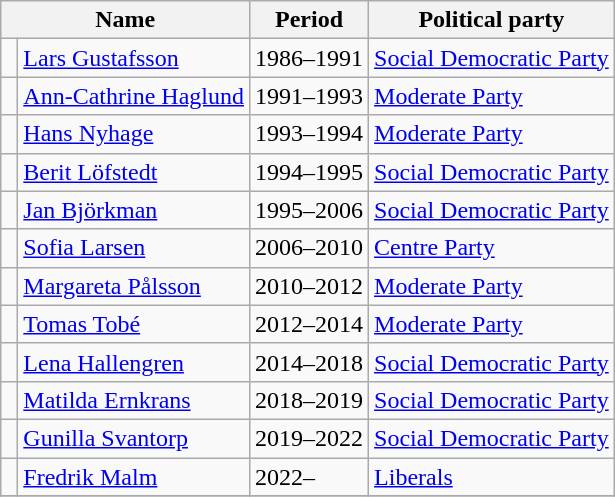<table class="wikitable">
<tr>
<th colspan="2">Name</th>
<th>Period</th>
<th>Political party</th>
</tr>
<tr>
<td bgcolor=> </td>
<td><a href='#'>Lars Gustafsson</a></td>
<td>1986–1991</td>
<td><a href='#'>Social Democratic Party</a></td>
</tr>
<tr>
<td bgcolor=> </td>
<td><a href='#'>Ann-Cathrine Haglund</a></td>
<td>1991–1993</td>
<td><a href='#'>Moderate Party</a></td>
</tr>
<tr>
<td bgcolor=> </td>
<td><a href='#'>Hans Nyhage</a></td>
<td>1993–1994</td>
<td><a href='#'>Moderate Party</a></td>
</tr>
<tr>
<td bgcolor=> </td>
<td><a href='#'>Berit Löfstedt</a></td>
<td>1994–1995</td>
<td><a href='#'>Social Democratic Party</a></td>
</tr>
<tr>
<td bgcolor=> </td>
<td><a href='#'>Jan Björkman</a></td>
<td>1995–2006</td>
<td><a href='#'>Social Democratic Party</a></td>
</tr>
<tr>
<td bgcolor=> </td>
<td><a href='#'>Sofia Larsen</a></td>
<td>2006–2010</td>
<td><a href='#'>Centre Party</a></td>
</tr>
<tr>
<td bgcolor=> </td>
<td><a href='#'>Margareta Pålsson</a></td>
<td>2010–2012</td>
<td><a href='#'>Moderate Party</a></td>
</tr>
<tr>
<td bgcolor=> </td>
<td><a href='#'>Tomas Tobé</a></td>
<td>2012–2014</td>
<td><a href='#'>Moderate Party</a></td>
</tr>
<tr>
<td bgcolor=> </td>
<td><a href='#'>Lena Hallengren</a></td>
<td>2014–2018</td>
<td><a href='#'>Social Democratic Party</a></td>
</tr>
<tr>
<td bgcolor=> </td>
<td><a href='#'>Matilda Ernkrans</a></td>
<td>2018–2019</td>
<td><a href='#'>Social Democratic Party</a></td>
</tr>
<tr>
<td bgcolor=> </td>
<td><a href='#'>Gunilla Svantorp</a></td>
<td>2019–2022</td>
<td><a href='#'>Social Democratic Party</a></td>
</tr>
<tr>
<td bgcolor=> </td>
<td><a href='#'>Fredrik Malm</a></td>
<td>2022–</td>
<td><a href='#'>Liberals</a></td>
</tr>
<tr>
</tr>
</table>
